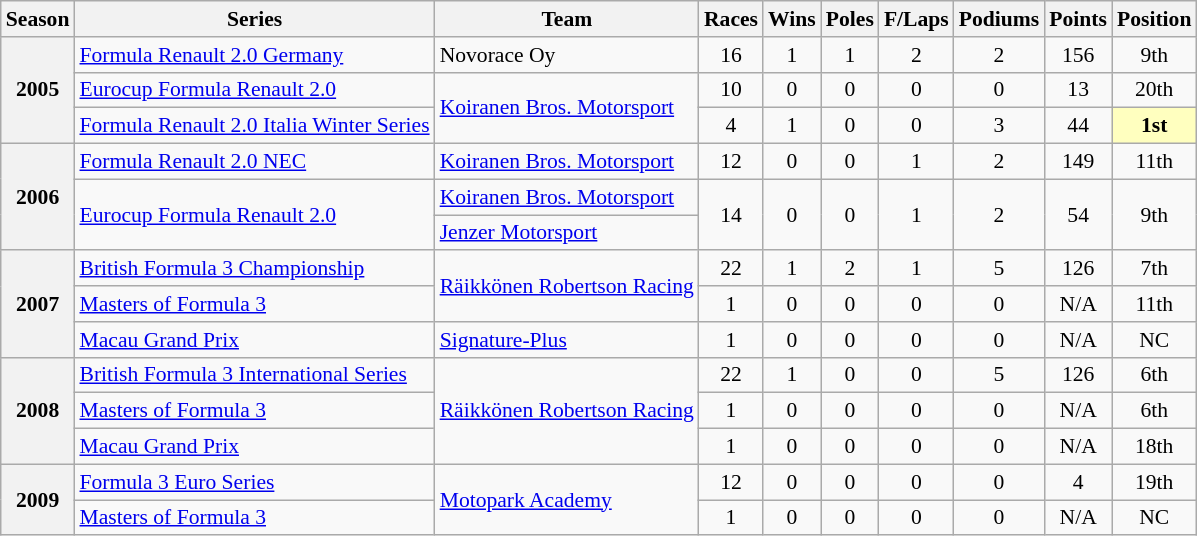<table class="wikitable" style="font-size: 90%; text-align:center">
<tr>
<th>Season</th>
<th>Series</th>
<th>Team</th>
<th>Races</th>
<th>Wins</th>
<th>Poles</th>
<th>F/Laps</th>
<th>Podiums</th>
<th>Points</th>
<th>Position</th>
</tr>
<tr>
<th rowspan=3>2005</th>
<td align=left><a href='#'>Formula Renault 2.0 Germany</a></td>
<td align=left>Novorace Oy</td>
<td>16</td>
<td>1</td>
<td>1</td>
<td>2</td>
<td>2</td>
<td>156</td>
<td>9th</td>
</tr>
<tr>
<td align=left><a href='#'>Eurocup Formula Renault 2.0</a></td>
<td align=left rowspan=2><a href='#'>Koiranen Bros. Motorsport</a></td>
<td>10</td>
<td>0</td>
<td>0</td>
<td>0</td>
<td>0</td>
<td>13</td>
<td>20th</td>
</tr>
<tr>
<td align=left><a href='#'>Formula Renault 2.0 Italia Winter Series</a></td>
<td>4</td>
<td>1</td>
<td>0</td>
<td>0</td>
<td>3</td>
<td>44</td>
<td style="background:#FFFFBF;"><strong>1st</strong></td>
</tr>
<tr>
<th rowspan=3>2006</th>
<td align=left><a href='#'>Formula Renault 2.0 NEC</a></td>
<td align=left><a href='#'>Koiranen Bros. Motorsport</a></td>
<td>12</td>
<td>0</td>
<td>0</td>
<td>1</td>
<td>2</td>
<td>149</td>
<td>11th</td>
</tr>
<tr>
<td align=left rowspan=2><a href='#'>Eurocup Formula Renault 2.0</a></td>
<td align=left><a href='#'>Koiranen Bros. Motorsport</a></td>
<td rowspan=2>14</td>
<td rowspan=2>0</td>
<td rowspan=2>0</td>
<td rowspan=2>1</td>
<td rowspan=2>2</td>
<td rowspan=2>54</td>
<td rowspan=2>9th</td>
</tr>
<tr>
<td align=left><a href='#'>Jenzer Motorsport</a></td>
</tr>
<tr>
<th rowspan=3>2007</th>
<td align=left><a href='#'>British Formula 3 Championship</a></td>
<td align=left rowspan=2><a href='#'>Räikkönen Robertson Racing</a></td>
<td>22</td>
<td>1</td>
<td>2</td>
<td>1</td>
<td>5</td>
<td>126</td>
<td>7th</td>
</tr>
<tr>
<td align=left><a href='#'>Masters of Formula 3</a></td>
<td>1</td>
<td>0</td>
<td>0</td>
<td>0</td>
<td>0</td>
<td>N/A</td>
<td>11th</td>
</tr>
<tr>
<td align=left><a href='#'>Macau Grand Prix</a></td>
<td align=left><a href='#'>Signature-Plus</a></td>
<td>1</td>
<td>0</td>
<td>0</td>
<td>0</td>
<td>0</td>
<td>N/A</td>
<td>NC</td>
</tr>
<tr>
<th rowspan=3>2008</th>
<td align=left><a href='#'>British Formula 3 International Series</a></td>
<td align=left rowspan=3><a href='#'>Räikkönen Robertson Racing</a></td>
<td>22</td>
<td>1</td>
<td>0</td>
<td>0</td>
<td>5</td>
<td>126</td>
<td>6th</td>
</tr>
<tr>
<td align=left><a href='#'>Masters of Formula 3</a></td>
<td>1</td>
<td>0</td>
<td>0</td>
<td>0</td>
<td>0</td>
<td>N/A</td>
<td>6th</td>
</tr>
<tr>
<td align=left><a href='#'>Macau Grand Prix</a></td>
<td>1</td>
<td>0</td>
<td>0</td>
<td>0</td>
<td>0</td>
<td>N/A</td>
<td>18th</td>
</tr>
<tr>
<th rowspan=2>2009</th>
<td align=left><a href='#'>Formula 3 Euro Series</a></td>
<td align=left rowspan=2><a href='#'>Motopark Academy</a></td>
<td>12</td>
<td>0</td>
<td>0</td>
<td>0</td>
<td>0</td>
<td>4</td>
<td>19th</td>
</tr>
<tr>
<td align=left><a href='#'>Masters of Formula 3</a></td>
<td>1</td>
<td>0</td>
<td>0</td>
<td>0</td>
<td>0</td>
<td>N/A</td>
<td>NC</td>
</tr>
</table>
